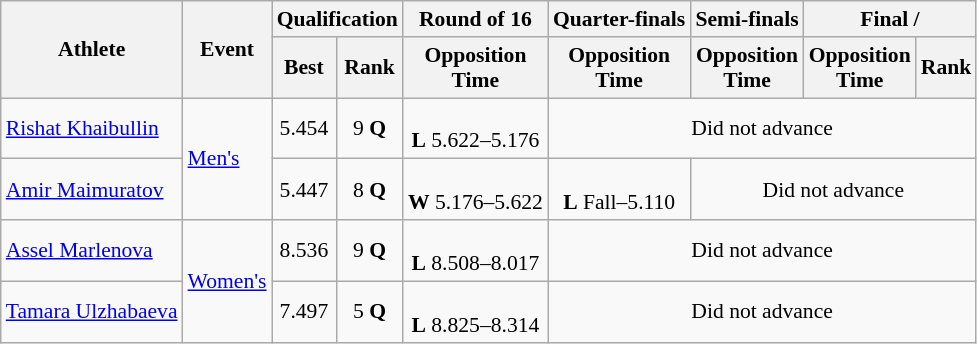<table class=wikitable style="text-align:center; font-size:90%">
<tr>
<th rowspan="2">Athlete</th>
<th rowspan="2">Event</th>
<th colspan="2">Qualification</th>
<th>Round of 16</th>
<th>Quarter-finals</th>
<th>Semi-finals</th>
<th colspan="2">Final / </th>
</tr>
<tr>
<th>Best</th>
<th>Rank</th>
<th>Opposition<br>Time</th>
<th>Opposition<br>Time</th>
<th>Opposition<br>Time</th>
<th>Opposition<br>Time</th>
<th>Rank</th>
</tr>
<tr>
<td align="left"><a href='#'>Rishat Khaibullin</a></td>
<td rowspan="2" align="left"><a href='#'>Men's</a></td>
<td>5.454</td>
<td>9 <strong>Q</strong></td>
<td><br><strong>L</strong> 5.622–5.176</td>
<td colspan=4>Did not advance</td>
</tr>
<tr>
<td align="left"><a href='#'>Amir Maimuratov</a></td>
<td>5.447</td>
<td>8 <strong>Q</strong></td>
<td><br><strong>W</strong> 5.176–5.622</td>
<td><br><strong>L</strong> Fall–5.110</td>
<td colspan=3>Did not advance</td>
</tr>
<tr>
<td align="left"><a href='#'>Assel Marlenova</a></td>
<td rowspan="2" align="left"><a href='#'>Women's</a></td>
<td>8.536</td>
<td>9 <strong>Q</strong></td>
<td><br><strong>L</strong> 8.508–8.017</td>
<td colspan=4>Did not advance</td>
</tr>
<tr>
<td align="left"><a href='#'>Tamara Ulzhabaeva</a></td>
<td>7.497</td>
<td>5 <strong>Q</strong></td>
<td><br><strong>L</strong> 8.825–8.314</td>
<td colspan=4>Did not advance</td>
</tr>
</table>
